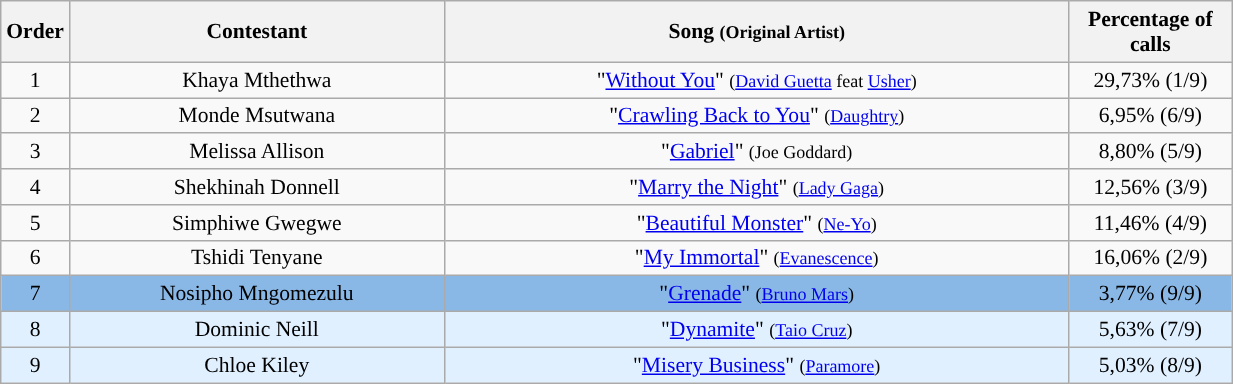<table class="wikitable" style="font-size:90%; width:65%; text-align: center;">
<tr>
<th width="05%">Order</th>
<th width="30%">Contestant</th>
<th width="50%">Song <small>(Original Artist)</small></th>
<th width="13%">Percentage of calls</th>
</tr>
<tr>
<td>1</td>
<td>Khaya Mthethwa</td>
<td>"<a href='#'>Without You</a>" <small>(<a href='#'>David Guetta</a> feat <a href='#'>Usher</a>)</small></td>
<td>29,73% (1/9)</td>
</tr>
<tr>
<td>2</td>
<td>Monde Msutwana</td>
<td>"<a href='#'>Crawling Back to You</a>" <small>(<a href='#'>Daughtry</a>)</small></td>
<td>6,95% (6/9)</td>
</tr>
<tr>
<td>3</td>
<td>Melissa Allison</td>
<td>"<a href='#'>Gabriel</a>" <small>(Joe Goddard)</small></td>
<td>8,80% (5/9)</td>
</tr>
<tr>
<td>4</td>
<td>Shekhinah Donnell</td>
<td>"<a href='#'>Marry the Night</a>" <small>(<a href='#'>Lady Gaga</a>)</small></td>
<td>12,56% (3/9)</td>
</tr>
<tr>
<td>5</td>
<td>Simphiwe Gwegwe</td>
<td>"<a href='#'>Beautiful Monster</a>" <small>(<a href='#'>Ne-Yo</a>)</small></td>
<td>11,46% (4/9)</td>
</tr>
<tr>
<td>6</td>
<td>Tshidi Tenyane</td>
<td>"<a href='#'>My Immortal</a>" <small>(<a href='#'>Evanescence</a>)</small></td>
<td>16,06% (2/9)</td>
</tr>
<tr bgcolor="#8AB8E6">
<td>7</td>
<td>Nosipho Mngomezulu</td>
<td>"<a href='#'>Grenade</a>" <small>(<a href='#'>Bruno Mars</a>)</small></td>
<td>3,77% (9/9)</td>
</tr>
<tr style="background:#e0f0ff;">
<td>8</td>
<td>Dominic Neill</td>
<td>"<a href='#'>Dynamite</a>" <small>(<a href='#'>Taio Cruz</a>)</small></td>
<td>5,63% (7/9)</td>
</tr>
<tr style="background:#e0f0ff;">
<td>9</td>
<td>Chloe Kiley</td>
<td>"<a href='#'>Misery Business</a>" <small>(<a href='#'>Paramore</a>)</small></td>
<td>5,03% (8/9)</td>
</tr>
</table>
